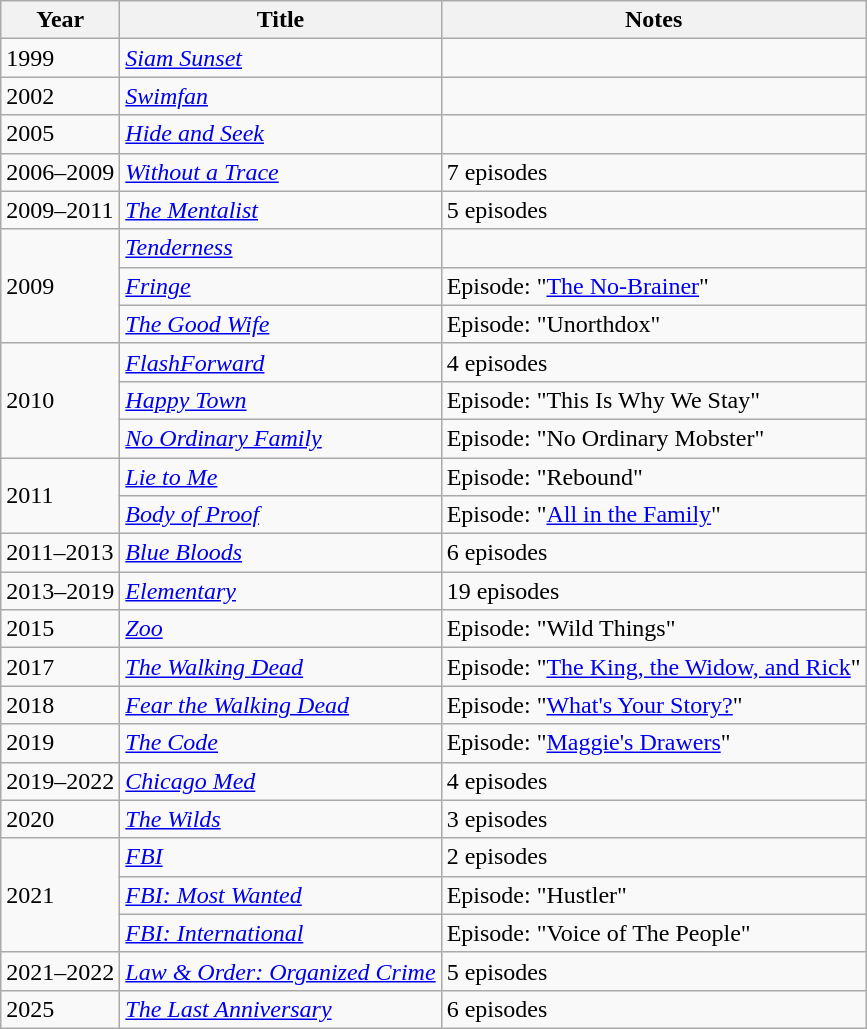<table class="wikitable sortable">
<tr>
<th>Year</th>
<th>Title</th>
<th class="unsortable">Notes</th>
</tr>
<tr>
<td>1999</td>
<td><em><a href='#'>Siam Sunset</a></em></td>
<td></td>
</tr>
<tr>
<td>2002</td>
<td><em><a href='#'>Swimfan</a></em></td>
<td></td>
</tr>
<tr>
<td>2005</td>
<td><em><a href='#'>Hide and Seek</a></em></td>
<td></td>
</tr>
<tr>
<td>2006–2009</td>
<td><em><a href='#'>Without a Trace</a></em></td>
<td>7 episodes</td>
</tr>
<tr>
<td>2009–2011</td>
<td><em><a href='#'>The Mentalist</a></em></td>
<td>5 episodes</td>
</tr>
<tr>
<td rowspan="3">2009</td>
<td><em><a href='#'>Tenderness</a></em></td>
<td></td>
</tr>
<tr>
<td><em><a href='#'>Fringe</a></em></td>
<td>Episode: "<a href='#'>The No-Brainer</a>"</td>
</tr>
<tr>
<td><em><a href='#'>The Good Wife</a></em></td>
<td>Episode: "Unorthdox"</td>
</tr>
<tr>
<td rowspan="3">2010</td>
<td><em><a href='#'>FlashForward</a></em></td>
<td>4 episodes</td>
</tr>
<tr>
<td><em><a href='#'>Happy Town</a></em></td>
<td>Episode: "This Is Why We Stay"</td>
</tr>
<tr>
<td><em><a href='#'>No Ordinary Family</a></em></td>
<td>Episode: "No Ordinary Mobster"</td>
</tr>
<tr>
<td rowspan="2">2011</td>
<td><em><a href='#'>Lie to Me</a></em></td>
<td>Episode: "Rebound"</td>
</tr>
<tr>
<td><em><a href='#'>Body of Proof</a></em></td>
<td>Episode: "<a href='#'>All in the Family</a>"</td>
</tr>
<tr>
<td>2011–2013</td>
<td><em><a href='#'>Blue Bloods</a></em></td>
<td>6 episodes</td>
</tr>
<tr>
<td>2013–2019</td>
<td><em><a href='#'>Elementary</a></em></td>
<td>19 episodes</td>
</tr>
<tr>
<td>2015</td>
<td><em><a href='#'>Zoo</a></em></td>
<td>Episode: "Wild Things"</td>
</tr>
<tr>
<td>2017</td>
<td><em><a href='#'>The Walking Dead</a></em></td>
<td>Episode: "<a href='#'>The King, the Widow, and Rick</a>"</td>
</tr>
<tr>
<td>2018</td>
<td><em><a href='#'>Fear the Walking Dead</a></em></td>
<td>Episode: "<a href='#'>What's Your Story?</a>"</td>
</tr>
<tr>
<td>2019</td>
<td><em><a href='#'>The Code</a></em></td>
<td>Episode: "<a href='#'>Maggie's Drawers</a>"</td>
</tr>
<tr>
<td>2019–2022</td>
<td><em><a href='#'>Chicago Med</a></em></td>
<td>4 episodes</td>
</tr>
<tr>
<td>2020</td>
<td><em><a href='#'>The Wilds</a></em></td>
<td>3 episodes</td>
</tr>
<tr>
<td rowspan="3">2021</td>
<td><em><a href='#'>FBI</a></em></td>
<td>2 episodes</td>
</tr>
<tr>
<td><em><a href='#'>FBI: Most Wanted</a></em></td>
<td>Episode: "Hustler"</td>
</tr>
<tr>
<td><em><a href='#'>FBI: International</a></em></td>
<td>Episode: "Voice of The People"</td>
</tr>
<tr>
<td>2021–2022</td>
<td><em><a href='#'>Law & Order: Organized Crime</a></em></td>
<td>5 episodes</td>
</tr>
<tr>
<td>2025</td>
<td><em><a href='#'>The Last Anniversary</a></em></td>
<td>6 episodes</td>
</tr>
</table>
